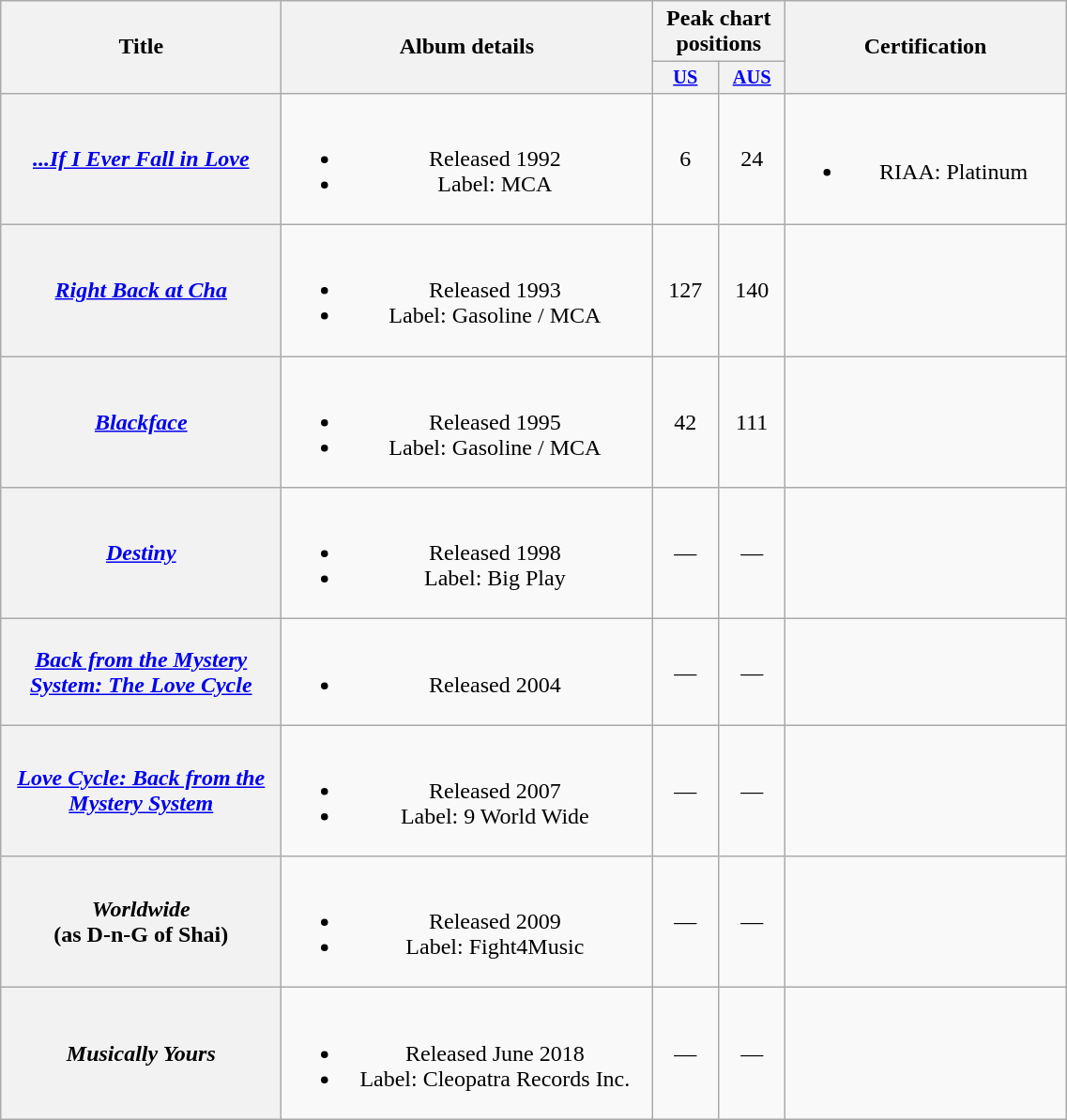<table class="wikitable plainrowheaders" style="text-align:center;" border="1">
<tr>
<th scope="col" rowspan="2" style="width:12em;">Title</th>
<th scope="col" rowspan="2" style="width:16em;">Album details</th>
<th scope="col" colspan="2">Peak chart<br>positions</th>
<th scope="col" rowspan="2" style="width:12em;">Certification</th>
</tr>
<tr>
<th scope="col" style="width:3em; font-size:85%"><a href='#'>US</a><br></th>
<th scope="col" style="width:3em; font-size:85%"><a href='#'>AUS</a><br></th>
</tr>
<tr>
<th scope="row"><em><a href='#'>...If I Ever Fall in Love</a></em></th>
<td><br><ul><li>Released 1992</li><li>Label: MCA</li></ul></td>
<td>6</td>
<td>24</td>
<td><br><ul><li>RIAA: Platinum</li></ul></td>
</tr>
<tr>
<th scope="row"><em><a href='#'>Right Back at Cha</a></em></th>
<td><br><ul><li>Released 1993</li><li>Label: Gasoline / MCA</li></ul></td>
<td>127</td>
<td>140</td>
<td></td>
</tr>
<tr>
<th scope="row"><em><a href='#'>Blackface</a></em></th>
<td><br><ul><li>Released 1995</li><li>Label: Gasoline / MCA</li></ul></td>
<td>42</td>
<td>111</td>
<td></td>
</tr>
<tr>
<th scope="row"><em><a href='#'>Destiny</a></em></th>
<td><br><ul><li>Released 1998</li><li>Label: Big Play</li></ul></td>
<td>—</td>
<td>—</td>
<td></td>
</tr>
<tr>
<th scope="row"><em><a href='#'>Back from the Mystery System: The Love Cycle</a></em></th>
<td><br><ul><li>Released 2004</li></ul></td>
<td>—</td>
<td>—</td>
<td></td>
</tr>
<tr>
<th scope="row"><em><a href='#'>Love Cycle: Back from the Mystery System</a></em></th>
<td><br><ul><li>Released 2007</li><li>Label: 9 World Wide</li></ul></td>
<td>—</td>
<td>—</td>
<td></td>
</tr>
<tr>
<th scope="row"><em>Worldwide</em> <br> (as D-n-G of Shai)</th>
<td><br><ul><li>Released 2009</li><li>Label: Fight4Music</li></ul></td>
<td>—</td>
<td>—</td>
<td></td>
</tr>
<tr>
<th scope="row"><em>Musically Yours</em></th>
<td><br><ul><li>Released June 2018</li><li>Label: Cleopatra Records Inc.</li></ul></td>
<td>—</td>
<td>—</td>
<td></td>
</tr>
</table>
